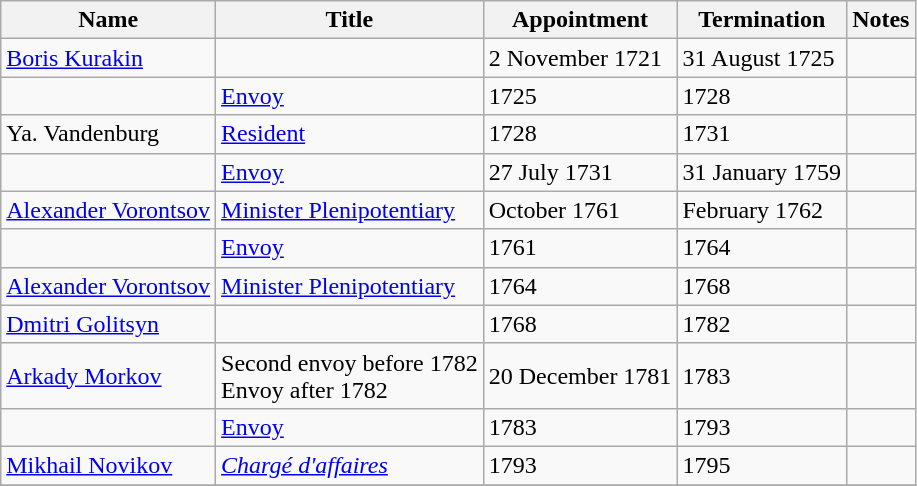<table class="wikitable">
<tr valign="middle">
<th>Name</th>
<th>Title</th>
<th>Appointment</th>
<th>Termination</th>
<th>Notes</th>
</tr>
<tr>
<td><a href='#'>Boris Kurakin</a></td>
<td></td>
<td>2 November 1721</td>
<td>31 August 1725</td>
<td></td>
</tr>
<tr>
<td></td>
<td><a href='#'>Envoy</a></td>
<td>1725</td>
<td>1728</td>
<td></td>
</tr>
<tr>
<td>Ya. Vandenburg</td>
<td><a href='#'>Resident</a></td>
<td>1728</td>
<td>1731</td>
<td></td>
</tr>
<tr>
<td></td>
<td><a href='#'>Envoy</a></td>
<td>27 July 1731</td>
<td>31 January 1759</td>
<td></td>
</tr>
<tr>
<td><a href='#'>Alexander Vorontsov</a></td>
<td><a href='#'>Minister Plenipotentiary</a></td>
<td>October 1761</td>
<td>February 1762</td>
<td></td>
</tr>
<tr>
<td></td>
<td><a href='#'>Envoy</a></td>
<td>1761</td>
<td>1764</td>
<td></td>
</tr>
<tr>
<td><a href='#'>Alexander Vorontsov</a></td>
<td><a href='#'>Minister Plenipotentiary</a></td>
<td>1764</td>
<td>1768</td>
<td></td>
</tr>
<tr>
<td><a href='#'>Dmitri Golitsyn</a></td>
<td></td>
<td>1768</td>
<td>1782</td>
<td></td>
</tr>
<tr>
<td><a href='#'>Arkady Morkov</a></td>
<td>Second envoy before 1782<br>Envoy after 1782</td>
<td>20 December 1781</td>
<td>1783</td>
<td></td>
</tr>
<tr>
<td></td>
<td><a href='#'>Envoy</a></td>
<td>1783</td>
<td>1793</td>
<td></td>
</tr>
<tr>
<td><a href='#'>Mikhail Novikov</a></td>
<td><em><a href='#'>Chargé d'affaires</a></em></td>
<td>1793</td>
<td>1795</td>
<td></td>
</tr>
<tr>
</tr>
</table>
